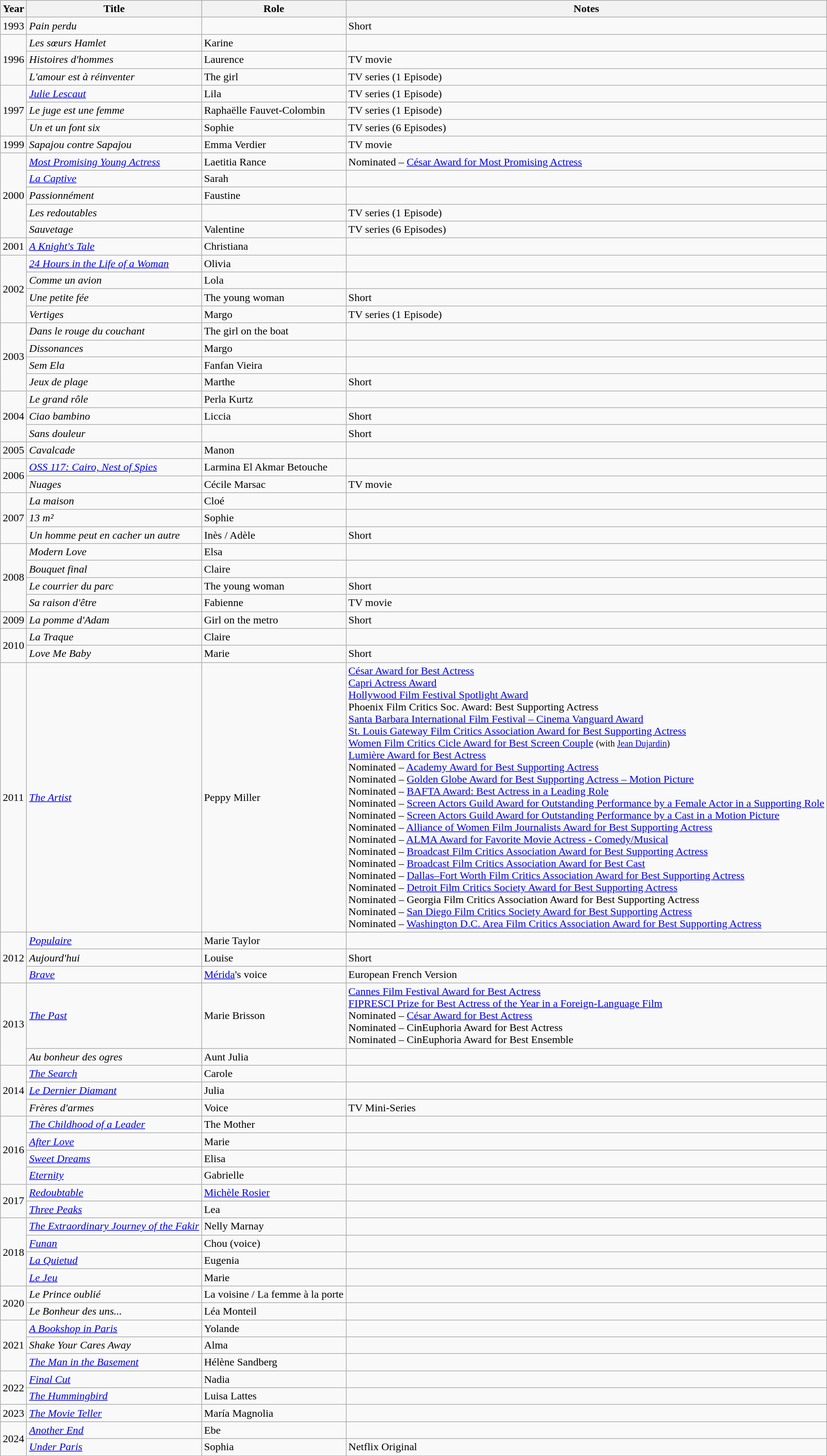<table class="wikitable sortable">
<tr>
<th>Year</th>
<th>Title</th>
<th>Role</th>
<th>Notes</th>
</tr>
<tr>
<td rowspan="1">1993</td>
<td><em>Pain perdu</em></td>
<td></td>
<td>Short</td>
</tr>
<tr>
<td rowspan="3">1996</td>
<td><em>Les sœurs Hamlet</em></td>
<td>Karine</td>
<td></td>
</tr>
<tr>
<td><em>Histoires d'hommes</em></td>
<td>Laurence</td>
<td>TV movie</td>
</tr>
<tr>
<td><em>L'amour est à réinventer</em></td>
<td>The girl</td>
<td>TV series (1 Episode)</td>
</tr>
<tr>
<td rowspan="3">1997</td>
<td><em><a href='#'>Julie Lescaut</a></em></td>
<td>Lila</td>
<td>TV series (1 Episode)</td>
</tr>
<tr>
<td><em>Le juge est une femme</em></td>
<td>Raphaëlle Fauvet-Colombin</td>
<td>TV series (1 Episode)</td>
</tr>
<tr>
<td><em>Un et un font six</em></td>
<td>Sophie</td>
<td>TV series (6 Episodes)</td>
</tr>
<tr>
<td rowspan="1">1999</td>
<td><em>Sapajou contre Sapajou</em></td>
<td>Emma Verdier</td>
<td>TV movie</td>
</tr>
<tr>
<td rowspan="5">2000</td>
<td><em><a href='#'>Most Promising Young Actress</a></em></td>
<td>Laetitia Rance</td>
<td>Nominated – <a href='#'>César Award for Most Promising Actress</a></td>
</tr>
<tr>
<td><em><a href='#'>La Captive</a></em></td>
<td>Sarah</td>
<td></td>
</tr>
<tr>
<td><em>Passionnément</em></td>
<td>Faustine</td>
<td></td>
</tr>
<tr>
<td><em>Les redoutables</em></td>
<td></td>
<td>TV series (1 Episode)</td>
</tr>
<tr>
<td><em>Sauvetage</em></td>
<td>Valentine</td>
<td>TV series (6 Episodes)</td>
</tr>
<tr>
<td rowspan="1">2001</td>
<td><em><a href='#'>A Knight's Tale</a></em></td>
<td>Christiana</td>
<td></td>
</tr>
<tr>
<td rowspan="4">2002</td>
<td><em><a href='#'>24 Hours in the Life of a Woman</a></em></td>
<td>Olivia</td>
<td></td>
</tr>
<tr>
<td><em>Comme un avion</em></td>
<td>Lola</td>
<td></td>
</tr>
<tr>
<td><em>Une petite fée</em></td>
<td>The young woman</td>
<td>Short</td>
</tr>
<tr>
<td><em>Vertiges</em></td>
<td>Margo</td>
<td>TV series (1 Episode)</td>
</tr>
<tr>
<td rowspan="4">2003</td>
<td><em>Dans le rouge du couchant</em></td>
<td>The girl on the boat</td>
<td></td>
</tr>
<tr>
<td><em>Dissonances</em></td>
<td>Margo</td>
<td></td>
</tr>
<tr>
<td><em>Sem Ela</em></td>
<td>Fanfan Vieira</td>
<td></td>
</tr>
<tr>
<td><em>Jeux de plage</em></td>
<td>Marthe</td>
<td>Short</td>
</tr>
<tr>
<td rowspan="3">2004</td>
<td><em>Le grand rôle</em></td>
<td>Perla Kurtz</td>
<td></td>
</tr>
<tr>
<td><em>Ciao bambino</em></td>
<td>Liccia</td>
<td>Short</td>
</tr>
<tr>
<td><em>Sans douleur</em></td>
<td></td>
<td>Short</td>
</tr>
<tr>
<td rowspan="1">2005</td>
<td><em>Cavalcade</em></td>
<td>Manon</td>
<td></td>
</tr>
<tr>
<td rowspan="2">2006</td>
<td><em><a href='#'>OSS 117: Cairo, Nest of Spies</a></em></td>
<td>Larmina El Akmar Betouche</td>
<td></td>
</tr>
<tr>
<td><em>Nuages</em></td>
<td>Cécile Marsac</td>
<td>TV movie</td>
</tr>
<tr>
<td rowspan="3">2007</td>
<td><em>La maison</em></td>
<td>Cloé</td>
<td></td>
</tr>
<tr>
<td><em>13 m²</em></td>
<td>Sophie</td>
<td></td>
</tr>
<tr>
<td><em>Un homme peut en cacher un autre</em></td>
<td>Inès / Adèle</td>
<td>Short</td>
</tr>
<tr>
<td rowspan="4">2008</td>
<td><em>Modern Love</em></td>
<td>Elsa</td>
<td></td>
</tr>
<tr>
<td><em>Bouquet final</em></td>
<td>Claire</td>
<td></td>
</tr>
<tr>
<td><em>Le courrier du parc</em></td>
<td>The young woman</td>
<td>Short</td>
</tr>
<tr>
<td><em>Sa raison d'être</em></td>
<td>Fabienne</td>
<td>TV movie</td>
</tr>
<tr>
<td rowspan="1">2009</td>
<td><em>La pomme d'Adam</em></td>
<td>Girl on the metro</td>
<td>Short</td>
</tr>
<tr>
<td rowspan="2">2010</td>
<td><em>La Traque</em></td>
<td>Claire</td>
<td></td>
</tr>
<tr>
<td><em>Love Me Baby</em></td>
<td>Marie</td>
<td>Short</td>
</tr>
<tr>
<td rowspan="1">2011</td>
<td><em><a href='#'>The Artist</a></em></td>
<td>Peppy Miller</td>
<td><a href='#'>César Award for Best Actress</a> <br> <a href='#'>Capri Actress Award</a> <br> <a href='#'>Hollywood Film Festival Spotlight Award</a> <br> Phoenix Film Critics Soc. Award: Best Supporting Actress <br> <a href='#'>Santa Barbara International Film Festival – Cinema Vanguard Award</a> <br> <a href='#'>St. Louis Gateway Film Critics Association Award for Best Supporting Actress</a> <br> <a href='#'>Women Film Critics Cicle Award for Best Screen Couple</a> <small>(with <a href='#'>Jean Dujardin</a>)</small> <br> <a href='#'>Lumière Award for Best Actress</a> <br> Nominated – <a href='#'>Academy Award for Best Supporting Actress</a> <br> Nominated – <a href='#'>Golden Globe Award for Best Supporting Actress – Motion Picture</a> <br> Nominated – <a href='#'>BAFTA Award: Best Actress in a Leading Role</a> <br> Nominated – <a href='#'>Screen Actors Guild Award for Outstanding Performance by a Female Actor in a Supporting Role</a> <br> Nominated – <a href='#'>Screen Actors Guild Award for Outstanding Performance by a Cast in a Motion Picture</a> <br> Nominated – <a href='#'>Alliance of Women Film Journalists Award for Best Supporting Actress</a> <br> Nominated – <a href='#'>ALMA Award for Favorite Movie Actress - Comedy/Musical</a> <br> Nominated – <a href='#'>Broadcast Film Critics Association Award for Best Supporting Actress</a> <br> Nominated – <a href='#'>Broadcast Film Critics Association Award for Best Cast</a> <br> Nominated – <a href='#'>Dallas–Fort Worth Film Critics Association Award for Best Supporting Actress</a> <br> Nominated – <a href='#'>Detroit Film Critics Society Award for Best Supporting Actress</a> <br> Nominated – Georgia Film Critics Association Award for Best Supporting Actress <br> Nominated – <a href='#'>San Diego Film Critics Society Award for Best Supporting Actress</a> <br> Nominated – <a href='#'>Washington D.C. Area Film Critics Association Award for Best Supporting Actress</a></td>
</tr>
<tr>
<td rowspan="3">2012</td>
<td><em><a href='#'>Populaire</a></em></td>
<td>Marie Taylor</td>
<td></td>
</tr>
<tr>
<td><em>Aujourd'hui</em></td>
<td>Louise</td>
<td>Short</td>
</tr>
<tr>
<td><em><a href='#'>Brave</a></em></td>
<td><a href='#'>Mérida</a>'s voice</td>
<td>European French Version</td>
</tr>
<tr>
<td rowspan="2">2013</td>
<td><em><a href='#'>The Past</a></em></td>
<td>Marie Brisson</td>
<td><a href='#'>Cannes Film Festival Award for Best Actress</a><br><a href='#'>FIPRESCI Prize for Best Actress of the Year in a Foreign-Language Film</a><br>Nominated – <a href='#'>César Award for Best Actress</a><br>Nominated – CinEuphoria Award for Best Actress <br> Nominated – CinEuphoria Award for Best Ensemble</td>
</tr>
<tr>
<td><em>Au bonheur des ogres</em></td>
<td>Aunt Julia</td>
<td></td>
</tr>
<tr>
<td rowspan="3">2014</td>
<td><em><a href='#'>The Search</a></em></td>
<td>Carole</td>
<td></td>
</tr>
<tr>
<td><em><a href='#'>Le Dernier Diamant</a></em></td>
<td>Julia</td>
<td></td>
</tr>
<tr>
<td><em>Frères d'armes</em></td>
<td>Voice</td>
<td>TV Mini-Series</td>
</tr>
<tr>
<td rowspan="4">2016</td>
<td><em><a href='#'>The Childhood of a Leader</a></em></td>
<td>The Mother</td>
<td></td>
</tr>
<tr>
<td><em><a href='#'>After Love</a></em></td>
<td>Marie</td>
<td></td>
</tr>
<tr>
<td><em><a href='#'>Sweet Dreams</a></em></td>
<td>Elisa</td>
<td></td>
</tr>
<tr>
<td><em><a href='#'>Eternity</a></em></td>
<td>Gabrielle</td>
<td></td>
</tr>
<tr>
<td rowspan="2">2017</td>
<td><em><a href='#'>Redoubtable</a></em></td>
<td><a href='#'>Michèle Rosier</a></td>
<td></td>
</tr>
<tr>
<td><em><a href='#'>Three Peaks</a></em></td>
<td>Lea</td>
<td></td>
</tr>
<tr>
<td rowspan="4">2018</td>
<td><em><a href='#'>The Extraordinary Journey of the Fakir</a></em></td>
<td>Nelly Marnay</td>
<td></td>
</tr>
<tr>
<td><em><a href='#'>Funan</a></em></td>
<td>Chou (voice)</td>
<td></td>
</tr>
<tr>
<td><em><a href='#'>La Quietud</a></em></td>
<td>Eugenia</td>
<td></td>
</tr>
<tr>
<td><em><a href='#'>Le Jeu</a></em></td>
<td>Marie</td>
<td></td>
</tr>
<tr>
<td rowspan="2">2020</td>
<td><em>Le Prince oublié</em></td>
<td>La voisine / La femme à la porte</td>
<td></td>
</tr>
<tr>
<td><em>Le Bonheur des uns...</em></td>
<td>Léa Monteil</td>
<td></td>
</tr>
<tr>
<td rowspan="3">2021</td>
<td><em><a href='#'>A Bookshop in Paris</a></em></td>
<td>Yolande</td>
<td></td>
</tr>
<tr>
<td><em>Shake Your Cares Away</em></td>
<td>Alma</td>
<td></td>
</tr>
<tr>
<td><em><a href='#'>The Man in the Basement</a></em></td>
<td>Hélène Sandberg</td>
<td></td>
</tr>
<tr>
<td rowspan="2">2022</td>
<td><em><a href='#'>Final Cut</a></em></td>
<td>Nadia</td>
<td></td>
</tr>
<tr>
<td><em><a href='#'>The Hummingbird</a></em></td>
<td>Luisa Lattes</td>
<td></td>
</tr>
<tr>
<td>2023</td>
<td><em><a href='#'>The Movie Teller</a></em></td>
<td>María Magnolia</td>
<td></td>
</tr>
<tr>
<td rowspan="2">2024</td>
<td><em><a href='#'>Another End</a></em></td>
<td>Ebe</td>
<td></td>
</tr>
<tr>
<td><em><a href='#'>Under Paris</a></em></td>
<td>Sophia</td>
<td>Netflix Original</td>
</tr>
</table>
